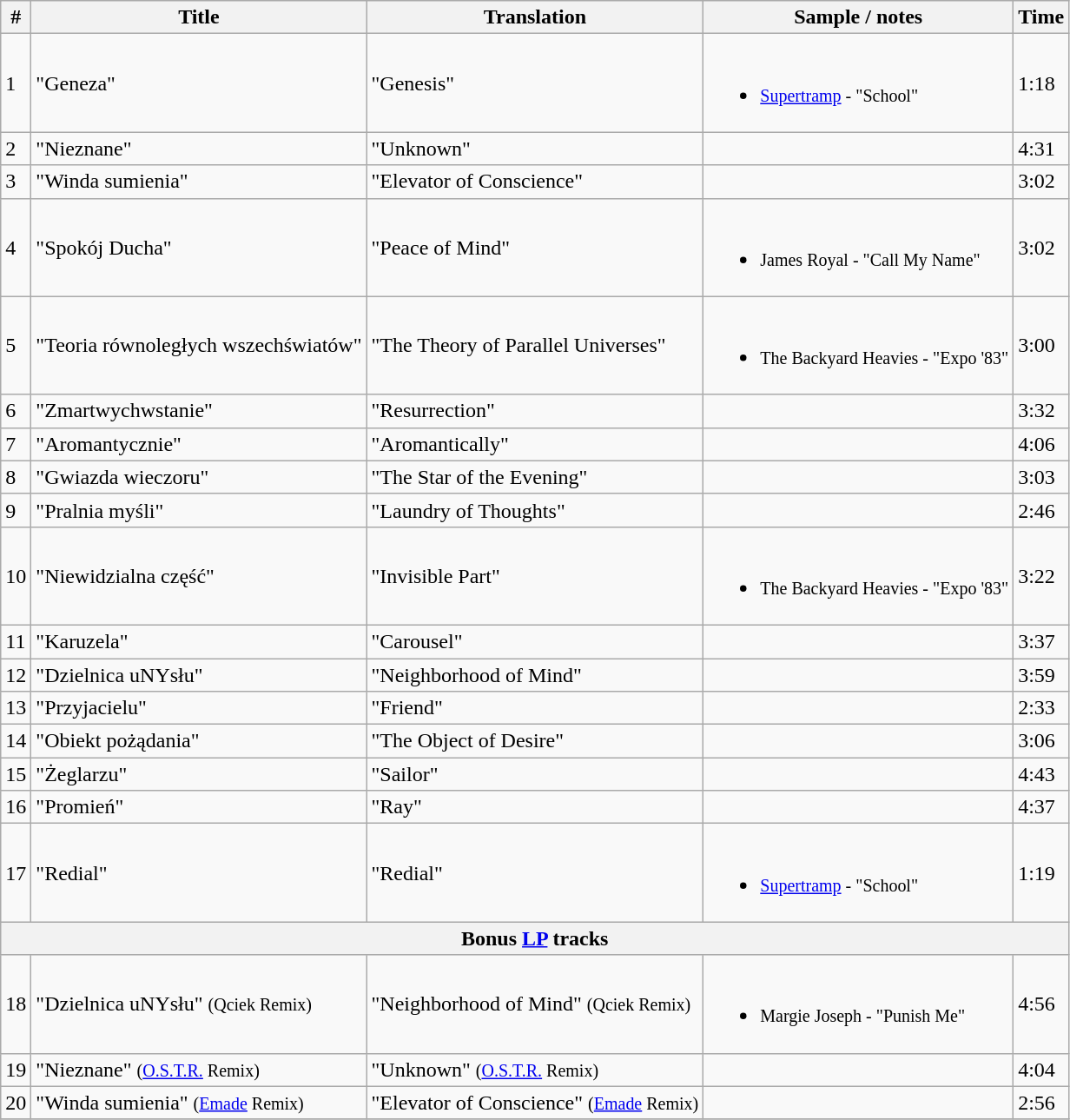<table class="wikitable">
<tr>
<th>#</th>
<th>Title</th>
<th>Translation</th>
<th>Sample / notes</th>
<th>Time</th>
</tr>
<tr>
<td>1</td>
<td>"Geneza"</td>
<td>"Genesis"</td>
<td><br><ul><li><small><a href='#'>Supertramp</a> - "School"</small></li></ul></td>
<td>1:18</td>
</tr>
<tr>
<td>2</td>
<td>"Nieznane"</td>
<td>"Unknown"</td>
<td></td>
<td>4:31</td>
</tr>
<tr>
<td>3</td>
<td>"Winda sumienia"</td>
<td>"Elevator of Conscience"</td>
<td></td>
<td>3:02</td>
</tr>
<tr>
<td>4</td>
<td>"Spokój Ducha"</td>
<td>"Peace of Mind"</td>
<td><br><ul><li><small>James Royal - "Call My Name"</small></li></ul></td>
<td>3:02</td>
</tr>
<tr>
<td>5</td>
<td>"Teoria równoległych wszechświatów"</td>
<td>"The Theory of Parallel Universes"</td>
<td><br><ul><li><small>The Backyard Heavies - "Expo '83"</small></li></ul></td>
<td>3:00</td>
</tr>
<tr>
<td>6</td>
<td>"Zmartwychwstanie"</td>
<td>"Resurrection"</td>
<td></td>
<td>3:32</td>
</tr>
<tr>
<td>7</td>
<td>"Aromantycznie"</td>
<td>"Aromantically"</td>
<td></td>
<td>4:06</td>
</tr>
<tr>
<td>8</td>
<td>"Gwiazda wieczoru"</td>
<td>"The Star of the Evening"</td>
<td></td>
<td>3:03</td>
</tr>
<tr>
<td>9</td>
<td>"Pralnia myśli"</td>
<td>"Laundry of Thoughts"</td>
<td></td>
<td>2:46</td>
</tr>
<tr>
<td>10</td>
<td>"Niewidzialna część"</td>
<td>"Invisible Part"</td>
<td><br><ul><li><small>The Backyard Heavies - "Expo '83"</small></li></ul></td>
<td>3:22</td>
</tr>
<tr>
<td>11</td>
<td>"Karuzela"</td>
<td>"Carousel"</td>
<td></td>
<td>3:37</td>
</tr>
<tr>
<td>12</td>
<td>"Dzielnica uNYsłu"</td>
<td>"Neighborhood of Mind"</td>
<td></td>
<td>3:59</td>
</tr>
<tr>
<td>13</td>
<td>"Przyjacielu"</td>
<td>"Friend"</td>
<td></td>
<td>2:33</td>
</tr>
<tr>
<td>14</td>
<td>"Obiekt pożądania"</td>
<td>"The Object of Desire"</td>
<td></td>
<td>3:06</td>
</tr>
<tr>
<td>15</td>
<td>"Żeglarzu"</td>
<td>"Sailor"</td>
<td></td>
<td>4:43</td>
</tr>
<tr>
<td>16</td>
<td>"Promień"</td>
<td>"Ray"</td>
<td></td>
<td>4:37</td>
</tr>
<tr>
<td>17</td>
<td>"Redial"</td>
<td>"Redial"</td>
<td><br><ul><li><small><a href='#'>Supertramp</a> - "School"</small></li></ul></td>
<td>1:19</td>
</tr>
<tr>
<th colspan="5">Bonus <a href='#'>LP</a> tracks</th>
</tr>
<tr>
<td>18</td>
<td>"Dzielnica uNYsłu" <small>(Qciek Remix)</small></td>
<td>"Neighborhood of Mind" <small>(Qciek Remix)</small></td>
<td><br><ul><li><small>Margie Joseph - "Punish Me"</small></li></ul></td>
<td>4:56</td>
</tr>
<tr>
<td>19</td>
<td>"Nieznane" <small>(<a href='#'>O.S.T.R.</a> Remix)</small></td>
<td>"Unknown" <small>(<a href='#'>O.S.T.R.</a> Remix)</small></td>
<td></td>
<td>4:04</td>
</tr>
<tr>
<td>20</td>
<td>"Winda sumienia" <small>(<a href='#'>Emade</a> Remix)</small></td>
<td>"Elevator of Conscience" <small>(<a href='#'>Emade</a> Remix)</small></td>
<td></td>
<td>2:56</td>
</tr>
<tr>
</tr>
</table>
